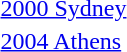<table>
<tr>
<td><a href='#'>2000 Sydney</a><br></td>
<td></td>
<td></td>
<td></td>
</tr>
<tr>
<td><a href='#'>2004 Athens</a><br></td>
<td></td>
<td></td>
<td></td>
</tr>
</table>
